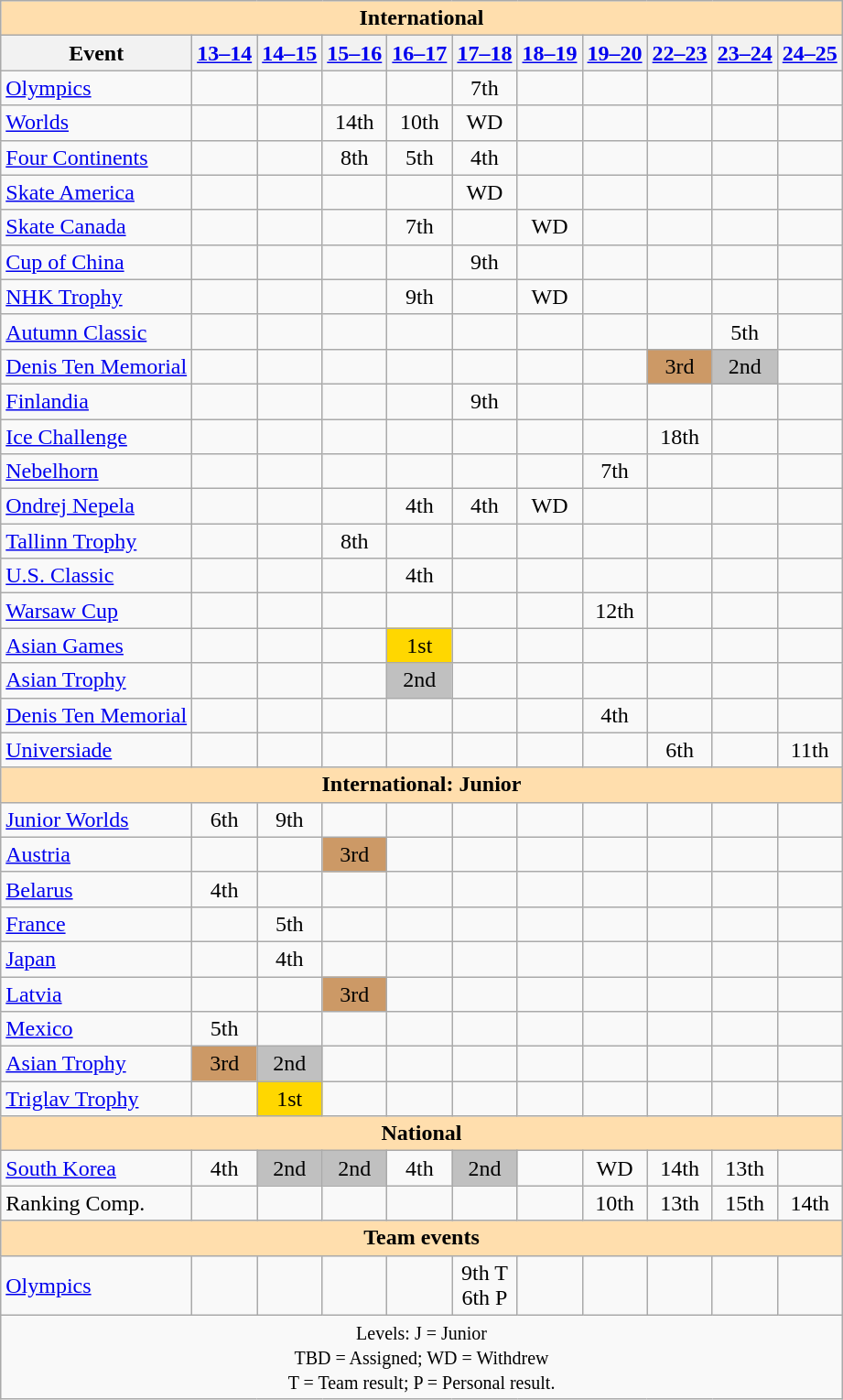<table class="wikitable" style="text-align:center">
<tr>
<th style="background-color: #ffdead; " colspan=11 align=center>International</th>
</tr>
<tr>
<th>Event</th>
<th><a href='#'>13–14</a></th>
<th><a href='#'>14–15</a></th>
<th><a href='#'>15–16</a></th>
<th><a href='#'>16–17</a></th>
<th><a href='#'>17–18</a></th>
<th><a href='#'>18–19</a></th>
<th><a href='#'>19–20</a></th>
<th><a href='#'>22–23</a></th>
<th><a href='#'>23–24</a></th>
<th><a href='#'>24–25</a></th>
</tr>
<tr>
<td align=left><a href='#'>Olympics</a></td>
<td></td>
<td></td>
<td></td>
<td></td>
<td>7th</td>
<td></td>
<td></td>
<td></td>
<td></td>
<td></td>
</tr>
<tr>
<td align=left><a href='#'>Worlds</a></td>
<td></td>
<td></td>
<td>14th</td>
<td>10th</td>
<td>WD</td>
<td></td>
<td></td>
<td></td>
<td></td>
<td></td>
</tr>
<tr>
<td align=left><a href='#'>Four Continents</a></td>
<td></td>
<td></td>
<td>8th</td>
<td>5th</td>
<td>4th</td>
<td></td>
<td></td>
<td></td>
<td></td>
<td></td>
</tr>
<tr>
<td align=left> <a href='#'>Skate America</a></td>
<td></td>
<td></td>
<td></td>
<td></td>
<td>WD</td>
<td></td>
<td></td>
<td></td>
<td></td>
<td></td>
</tr>
<tr>
<td align=left> <a href='#'>Skate Canada</a></td>
<td></td>
<td></td>
<td></td>
<td>7th</td>
<td></td>
<td>WD</td>
<td></td>
<td></td>
<td></td>
<td></td>
</tr>
<tr>
<td align=left> <a href='#'>Cup of China</a></td>
<td></td>
<td></td>
<td></td>
<td></td>
<td>9th</td>
<td></td>
<td></td>
<td></td>
<td></td>
<td></td>
</tr>
<tr>
<td align=left> <a href='#'>NHK Trophy</a></td>
<td></td>
<td></td>
<td></td>
<td>9th</td>
<td></td>
<td>WD</td>
<td></td>
<td></td>
<td></td>
<td></td>
</tr>
<tr>
<td align=left> <a href='#'>Autumn Classic</a></td>
<td></td>
<td></td>
<td></td>
<td></td>
<td></td>
<td></td>
<td></td>
<td></td>
<td>5th</td>
<td></td>
</tr>
<tr>
<td align=left> <a href='#'>Denis Ten Memorial</a></td>
<td></td>
<td></td>
<td></td>
<td></td>
<td></td>
<td></td>
<td></td>
<td bgcolor=cc9966>3rd</td>
<td bgcolor=silver>2nd</td>
<td></td>
</tr>
<tr>
<td align=left> <a href='#'>Finlandia</a></td>
<td></td>
<td></td>
<td></td>
<td></td>
<td>9th</td>
<td></td>
<td></td>
<td></td>
<td></td>
<td></td>
</tr>
<tr>
<td align=left> <a href='#'>Ice Challenge</a></td>
<td></td>
<td></td>
<td></td>
<td></td>
<td></td>
<td></td>
<td></td>
<td>18th</td>
<td></td>
<td></td>
</tr>
<tr>
<td align=left> <a href='#'>Nebelhorn</a></td>
<td></td>
<td></td>
<td></td>
<td></td>
<td></td>
<td></td>
<td>7th</td>
<td></td>
<td></td>
<td></td>
</tr>
<tr>
<td align=left> <a href='#'>Ondrej Nepela</a></td>
<td></td>
<td></td>
<td></td>
<td>4th</td>
<td>4th</td>
<td>WD</td>
<td></td>
<td></td>
<td></td>
<td></td>
</tr>
<tr>
<td align=left> <a href='#'>Tallinn Trophy</a></td>
<td></td>
<td></td>
<td>8th</td>
<td></td>
<td></td>
<td></td>
<td></td>
<td></td>
<td></td>
<td></td>
</tr>
<tr>
<td align=left> <a href='#'>U.S. Classic</a></td>
<td></td>
<td></td>
<td></td>
<td>4th</td>
<td></td>
<td></td>
<td></td>
<td></td>
<td></td>
<td></td>
</tr>
<tr>
<td align=left> <a href='#'>Warsaw Cup</a></td>
<td></td>
<td></td>
<td></td>
<td></td>
<td></td>
<td></td>
<td>12th</td>
<td></td>
<td></td>
<td></td>
</tr>
<tr>
<td align=left><a href='#'>Asian Games</a></td>
<td></td>
<td></td>
<td></td>
<td bgcolor=gold>1st</td>
<td></td>
<td></td>
<td></td>
<td></td>
<td></td>
<td></td>
</tr>
<tr>
<td align=left><a href='#'>Asian Trophy</a></td>
<td></td>
<td></td>
<td></td>
<td bgcolor=silver>2nd</td>
<td></td>
<td></td>
<td></td>
<td></td>
<td></td>
<td></td>
</tr>
<tr>
<td align=left><a href='#'>Denis Ten Memorial</a></td>
<td></td>
<td></td>
<td></td>
<td></td>
<td></td>
<td></td>
<td>4th</td>
<td></td>
<td></td>
<td></td>
</tr>
<tr>
<td align=left><a href='#'>Universiade</a></td>
<td></td>
<td></td>
<td></td>
<td></td>
<td></td>
<td></td>
<td></td>
<td>6th</td>
<td></td>
<td>11th</td>
</tr>
<tr>
<th style="background-color: #ffdead; " colspan=11 align=center>International: Junior</th>
</tr>
<tr>
<td align=left><a href='#'>Junior Worlds</a></td>
<td>6th</td>
<td>9th</td>
<td></td>
<td></td>
<td></td>
<td></td>
<td></td>
<td></td>
<td></td>
<td></td>
</tr>
<tr>
<td align=left> <a href='#'>Austria</a></td>
<td></td>
<td></td>
<td bgcolor=cc9966>3rd</td>
<td></td>
<td></td>
<td></td>
<td></td>
<td></td>
<td></td>
<td></td>
</tr>
<tr>
<td align=left> <a href='#'>Belarus</a></td>
<td>4th</td>
<td></td>
<td></td>
<td></td>
<td></td>
<td></td>
<td></td>
<td></td>
<td></td>
<td></td>
</tr>
<tr>
<td align=left> <a href='#'>France</a></td>
<td></td>
<td>5th</td>
<td></td>
<td></td>
<td></td>
<td></td>
<td></td>
<td></td>
<td></td>
<td></td>
</tr>
<tr>
<td align=left> <a href='#'>Japan</a></td>
<td></td>
<td>4th</td>
<td></td>
<td></td>
<td></td>
<td></td>
<td></td>
<td></td>
<td></td>
<td></td>
</tr>
<tr>
<td align=left> <a href='#'>Latvia</a></td>
<td></td>
<td></td>
<td bgcolor=cc9966>3rd</td>
<td></td>
<td></td>
<td></td>
<td></td>
<td></td>
<td></td>
<td></td>
</tr>
<tr>
<td align=left> <a href='#'>Mexico</a></td>
<td>5th</td>
<td></td>
<td></td>
<td></td>
<td></td>
<td></td>
<td></td>
<td></td>
<td></td>
<td></td>
</tr>
<tr>
<td align=left><a href='#'>Asian Trophy</a></td>
<td bgcolor=cc9966>3rd</td>
<td bgcolor=silver>2nd</td>
<td></td>
<td></td>
<td></td>
<td></td>
<td></td>
<td></td>
<td></td>
<td></td>
</tr>
<tr>
<td align=left><a href='#'>Triglav Trophy</a></td>
<td></td>
<td bgcolor=gold>1st</td>
<td></td>
<td></td>
<td></td>
<td></td>
<td></td>
<td></td>
<td></td>
<td></td>
</tr>
<tr>
<th style="background-color: #ffdead; " colspan=11 align=center>National</th>
</tr>
<tr>
<td align=left><a href='#'>South Korea</a></td>
<td>4th</td>
<td bgcolor=silver>2nd</td>
<td bgcolor=silver>2nd</td>
<td>4th</td>
<td bgcolor=silver>2nd</td>
<td></td>
<td>WD</td>
<td>14th</td>
<td>13th</td>
<td></td>
</tr>
<tr>
<td align=left>Ranking Comp.</td>
<td></td>
<td></td>
<td></td>
<td></td>
<td></td>
<td></td>
<td>10th</td>
<td>13th</td>
<td>15th</td>
<td>14th</td>
</tr>
<tr>
<th style="background-color: #ffdead; " colspan=11 align=center>Team events</th>
</tr>
<tr>
<td align=left><a href='#'>Olympics</a></td>
<td></td>
<td></td>
<td></td>
<td></td>
<td>9th T <br> 6th P</td>
<td></td>
<td></td>
<td></td>
<td></td>
<td></td>
</tr>
<tr>
<td colspan=11 align=center><small> Levels: J = Junior <br> TBD = Assigned; WD = Withdrew <br> T = Team result; P = Personal result. </small></td>
</tr>
</table>
